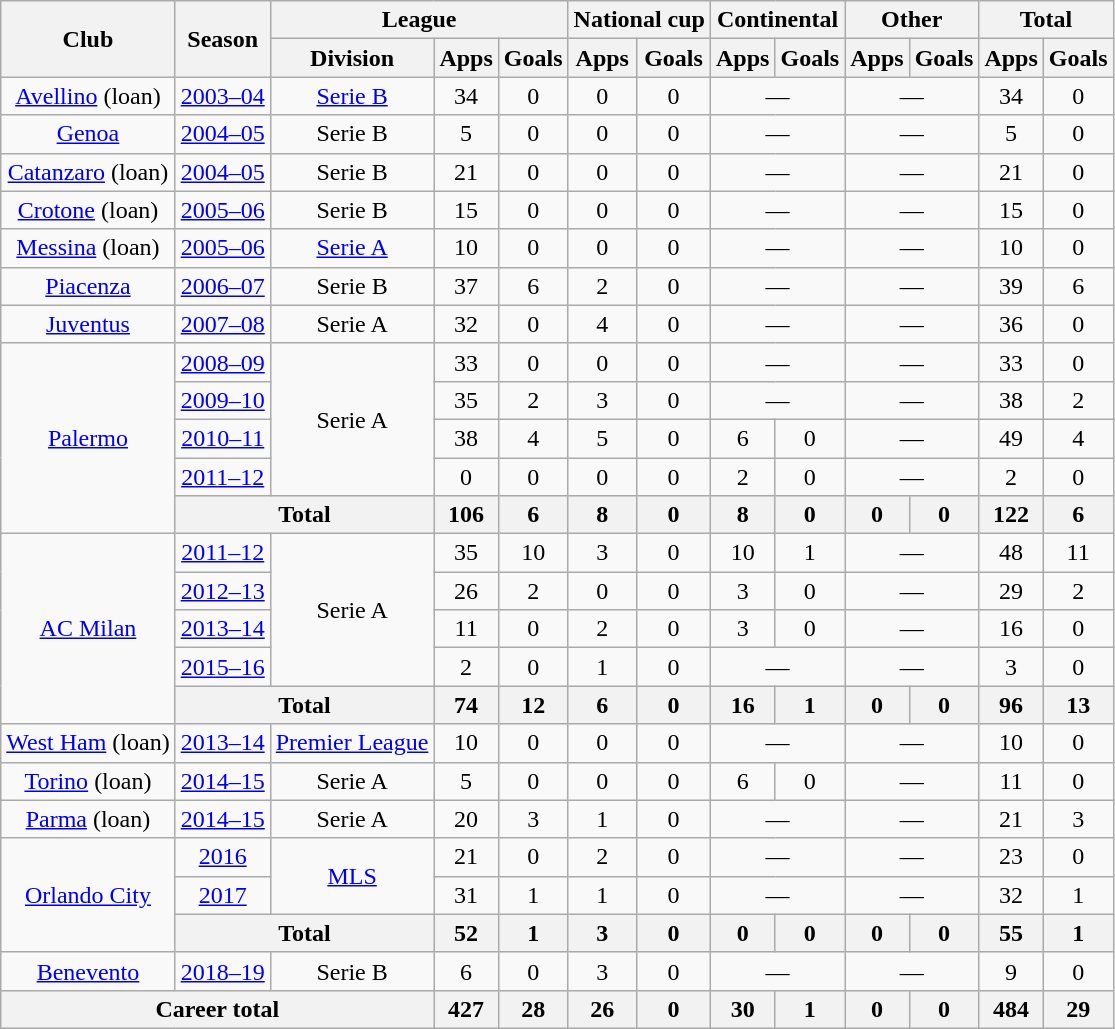<table class="wikitable" style="text-align: center;">
<tr>
<th rowspan="2">Club</th>
<th rowspan="2">Season</th>
<th colspan="3">League</th>
<th colspan="2">National cup</th>
<th colspan="2">Continental</th>
<th colspan="2">Other</th>
<th colspan="2">Total</th>
</tr>
<tr>
<th>Division</th>
<th>Apps</th>
<th>Goals</th>
<th>Apps</th>
<th>Goals</th>
<th>Apps</th>
<th>Goals</th>
<th>Apps</th>
<th>Goals</th>
<th>Apps</th>
<th>Goals</th>
</tr>
<tr>
<td><a href='#'>Avellino</a> (loan)</td>
<td><a href='#'>2003–04</a></td>
<td><a href='#'>Serie B</a></td>
<td>34</td>
<td>0</td>
<td>0</td>
<td>0</td>
<td colspan="2">—</td>
<td colspan="2">—</td>
<td>34</td>
<td>0</td>
</tr>
<tr>
<td><a href='#'>Genoa</a></td>
<td><a href='#'>2004–05</a></td>
<td>Serie B</td>
<td>5</td>
<td>0</td>
<td>0</td>
<td>0</td>
<td colspan="2">—</td>
<td colspan="2">—</td>
<td>5</td>
<td>0</td>
</tr>
<tr>
<td><a href='#'>Catanzaro</a> (loan)</td>
<td><a href='#'>2004–05</a></td>
<td>Serie B</td>
<td>21</td>
<td>0</td>
<td>0</td>
<td>0</td>
<td colspan="2">—</td>
<td colspan="2">—</td>
<td>21</td>
<td>0</td>
</tr>
<tr>
<td><a href='#'>Crotone</a> (loan)</td>
<td><a href='#'>2005–06</a></td>
<td>Serie B</td>
<td>15</td>
<td>0</td>
<td>0</td>
<td>0</td>
<td colspan="2">—</td>
<td colspan="2">—</td>
<td>15</td>
<td>0</td>
</tr>
<tr>
<td><a href='#'>Messina</a> (loan)</td>
<td><a href='#'>2005–06</a></td>
<td><a href='#'>Serie A</a></td>
<td>10</td>
<td>0</td>
<td>0</td>
<td>0</td>
<td colspan="2">—</td>
<td colspan="2">—</td>
<td>10</td>
<td>0</td>
</tr>
<tr>
<td><a href='#'>Piacenza</a></td>
<td><a href='#'>2006–07</a></td>
<td>Serie B</td>
<td>37</td>
<td>6</td>
<td>2</td>
<td>0</td>
<td colspan="2">—</td>
<td colspan="2">—</td>
<td>39</td>
<td>6</td>
</tr>
<tr>
<td><a href='#'>Juventus</a></td>
<td><a href='#'>2007–08</a></td>
<td>Serie A</td>
<td>32</td>
<td>0</td>
<td>4</td>
<td>0</td>
<td colspan="2">—</td>
<td colspan="2">—</td>
<td>36</td>
<td>0</td>
</tr>
<tr>
<td rowspan="5"><a href='#'>Palermo</a></td>
<td><a href='#'>2008–09</a></td>
<td rowspan="4">Serie A</td>
<td>33</td>
<td>0</td>
<td>0</td>
<td>0</td>
<td colspan="2">—</td>
<td colspan="2">—</td>
<td>33</td>
<td>0</td>
</tr>
<tr>
<td><a href='#'>2009–10</a></td>
<td>35</td>
<td>2</td>
<td>3</td>
<td>0</td>
<td colspan="2">—</td>
<td colspan="2">—</td>
<td>38</td>
<td>2</td>
</tr>
<tr>
<td><a href='#'>2010–11</a></td>
<td>38</td>
<td>4</td>
<td>5</td>
<td>0</td>
<td>6</td>
<td>0</td>
<td colspan="2">—</td>
<td>49</td>
<td>4</td>
</tr>
<tr>
<td><a href='#'>2011–12</a></td>
<td>0</td>
<td>0</td>
<td>0</td>
<td>0</td>
<td>2</td>
<td>0</td>
<td colspan="2">—</td>
<td>2</td>
<td>0</td>
</tr>
<tr>
<th colspan="2">Total</th>
<th>106</th>
<th>6</th>
<th>8</th>
<th>0</th>
<th>8</th>
<th>0</th>
<th>0</th>
<th>0</th>
<th>122</th>
<th>6</th>
</tr>
<tr>
<td rowspan="5"><a href='#'>AC Milan</a></td>
<td><a href='#'>2011–12</a></td>
<td rowspan="4">Serie A</td>
<td>35</td>
<td>10</td>
<td>3</td>
<td>0</td>
<td>10</td>
<td>1</td>
<td colspan="2">—</td>
<td>48</td>
<td>11</td>
</tr>
<tr>
<td><a href='#'>2012–13</a></td>
<td>26</td>
<td>2</td>
<td>0</td>
<td>0</td>
<td>3</td>
<td>0</td>
<td colspan="2">—</td>
<td>29</td>
<td>2</td>
</tr>
<tr>
<td><a href='#'>2013–14</a></td>
<td>11</td>
<td>0</td>
<td>2</td>
<td>0</td>
<td>3</td>
<td>0</td>
<td colspan="2">—</td>
<td>16</td>
<td>0</td>
</tr>
<tr>
<td><a href='#'>2015–16</a></td>
<td>2</td>
<td>0</td>
<td>1</td>
<td>0</td>
<td colspan="2">—</td>
<td colspan="2">—</td>
<td>3</td>
<td>0</td>
</tr>
<tr>
<th colspan="2">Total</th>
<th>74</th>
<th>12</th>
<th>6</th>
<th>0</th>
<th>16</th>
<th>1</th>
<th>0</th>
<th>0</th>
<th>96</th>
<th>13</th>
</tr>
<tr>
<td><a href='#'>West Ham</a> (loan)</td>
<td><a href='#'>2013–14</a></td>
<td><a href='#'>Premier League</a></td>
<td>10</td>
<td>0</td>
<td>0</td>
<td>0</td>
<td colspan="2">—</td>
<td colspan="2">—</td>
<td>10</td>
<td>0</td>
</tr>
<tr>
<td><a href='#'>Torino</a> (loan)</td>
<td><a href='#'>2014–15</a></td>
<td>Serie A</td>
<td>5</td>
<td>0</td>
<td>0</td>
<td>0</td>
<td>6</td>
<td>0</td>
<td colspan="2">—</td>
<td>11</td>
<td>0</td>
</tr>
<tr>
<td><a href='#'>Parma</a> (loan)</td>
<td><a href='#'>2014–15</a></td>
<td>Serie A</td>
<td>20</td>
<td>3</td>
<td>1</td>
<td>0</td>
<td colspan="2">—</td>
<td colspan="2">—</td>
<td>21</td>
<td>3</td>
</tr>
<tr>
<td rowspan="3"><a href='#'>Orlando City</a></td>
<td><a href='#'>2016</a></td>
<td rowspan="2"><a href='#'>MLS</a></td>
<td>21</td>
<td>0</td>
<td>2</td>
<td>0</td>
<td colspan="2">—</td>
<td colspan="2">—</td>
<td>23</td>
<td>0</td>
</tr>
<tr>
<td><a href='#'>2017</a></td>
<td>31</td>
<td>1</td>
<td>1</td>
<td>0</td>
<td colspan="2">—</td>
<td colspan="2">—</td>
<td>32</td>
<td>1</td>
</tr>
<tr>
<th colspan="2">Total</th>
<th>52</th>
<th>1</th>
<th>3</th>
<th>0</th>
<th>0</th>
<th>0</th>
<th>0</th>
<th>0</th>
<th>55</th>
<th>1</th>
</tr>
<tr>
<td><a href='#'>Benevento</a></td>
<td><a href='#'>2018–19</a></td>
<td>Serie B</td>
<td>6</td>
<td>0</td>
<td>3</td>
<td>0</td>
<td colspan="2">—</td>
<td colspan="2">—</td>
<td>9</td>
<td>0</td>
</tr>
<tr>
<th colspan="3">Career total</th>
<th>427</th>
<th>28</th>
<th>26</th>
<th>0</th>
<th>30</th>
<th>1</th>
<th>0</th>
<th>0</th>
<th>484</th>
<th>29</th>
</tr>
</table>
